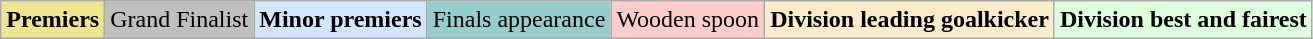<table class="wikitable">
<tr>
<td style=background:#F0E68C><strong>Premiers</strong></td>
<td style=background:#C0BFBD>Grand Finalist</td>
<td style=background:#D0E7FF><strong>Minor premiers</strong></td>
<td style=background:#96CDCD>Finals appearance</td>
<td style=background:#FFCCCC>Wooden spoon</td>
<td style=background:#FAECC8><strong>Division leading goalkicker</strong></td>
<td style=background:#DDFFDD><strong>Division best and fairest</strong></td>
</tr>
</table>
